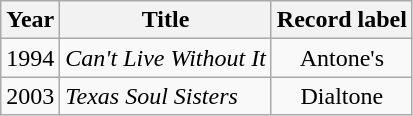<table class="wikitable sortable">
<tr>
<th>Year</th>
<th>Title</th>
<th>Record label</th>
</tr>
<tr>
<td>1994</td>
<td><em>Can't Live Without It</em></td>
<td style="text-align:center;">Antone's</td>
</tr>
<tr>
<td>2003</td>
<td><em>Texas Soul Sisters</em></td>
<td style="text-align:center;">Dialtone</td>
</tr>
</table>
